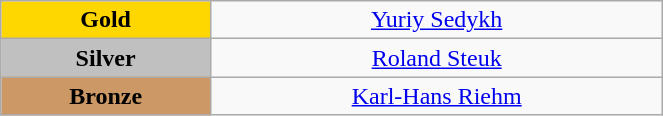<table class="wikitable" style="text-align:center; " width="35%">
<tr>
<td bgcolor="gold"><strong>Gold</strong></td>
<td><a href='#'>Yuriy Sedykh</a><br>  <small><em></em></small></td>
</tr>
<tr>
<td bgcolor="silver"><strong>Silver</strong></td>
<td><a href='#'>Roland Steuk</a><br>  <small><em></em></small></td>
</tr>
<tr>
<td bgcolor="CC9966"><strong>Bronze</strong></td>
<td><a href='#'>Karl-Hans Riehm</a><br>  <small><em></em></small></td>
</tr>
</table>
